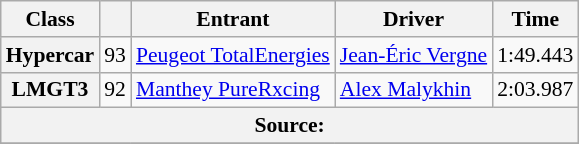<table class="wikitable" style="font-size:90%;">
<tr>
<th>Class</th>
<th></th>
<th>Entrant</th>
<th>Driver</th>
<th>Time</th>
</tr>
<tr>
<th>Hypercar</th>
<td style="text-align:center;">93</td>
<td> <a href='#'>Peugeot TotalEnergies</a></td>
<td> <a href='#'>Jean-Éric Vergne</a></td>
<td>1:49.443</td>
</tr>
<tr>
<th>LMGT3</th>
<td style="text-align:center;">92</td>
<td> <a href='#'>Manthey PureRxcing</a></td>
<td> <a href='#'>Alex Malykhin</a></td>
<td>2:03.987</td>
</tr>
<tr>
<th colspan="6">Source:</th>
</tr>
<tr>
</tr>
</table>
